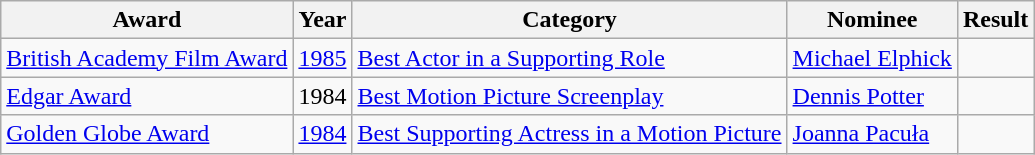<table class="wikitable">
<tr>
<th>Award</th>
<th>Year</th>
<th>Category</th>
<th>Nominee</th>
<th>Result</th>
</tr>
<tr>
<td><a href='#'>British Academy Film Award</a></td>
<td><a href='#'>1985</a></td>
<td><a href='#'>Best Actor in a Supporting Role</a></td>
<td><a href='#'>Michael Elphick</a></td>
<td></td>
</tr>
<tr>
<td><a href='#'>Edgar Award</a></td>
<td>1984</td>
<td><a href='#'>Best Motion Picture Screenplay</a></td>
<td><a href='#'>Dennis Potter</a></td>
<td></td>
</tr>
<tr>
<td><a href='#'>Golden Globe Award</a></td>
<td><a href='#'>1984</a></td>
<td><a href='#'>Best Supporting Actress in a Motion Picture</a></td>
<td><a href='#'>Joanna Pacuła</a></td>
<td></td>
</tr>
</table>
